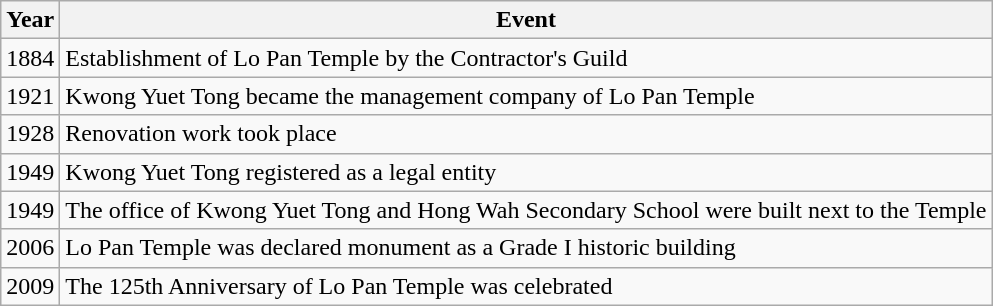<table class="wikitable">
<tr>
<th>Year</th>
<th>Event</th>
</tr>
<tr>
<td>1884</td>
<td>Establishment of Lo Pan Temple by the Contractor's Guild</td>
</tr>
<tr>
<td>1921</td>
<td>Kwong Yuet Tong became the management company of Lo Pan Temple</td>
</tr>
<tr>
<td>1928</td>
<td>Renovation work took place</td>
</tr>
<tr>
<td>1949</td>
<td>Kwong Yuet Tong registered as a legal entity</td>
</tr>
<tr>
<td>1949</td>
<td>The office of Kwong Yuet Tong and Hong Wah Secondary School were built next to the Temple</td>
</tr>
<tr>
<td>2006</td>
<td>Lo Pan Temple was declared monument as a Grade I historic building</td>
</tr>
<tr>
<td>2009</td>
<td>The 125th Anniversary of Lo Pan Temple was celebrated</td>
</tr>
</table>
